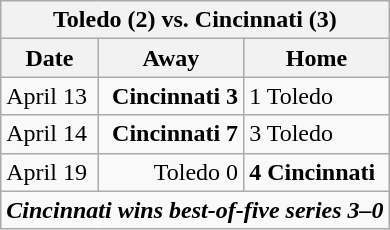<table class="wikitable">
<tr>
<th bgcolor="#DDDDDD" colspan="4">Toledo (2) vs. Cincinnati (3)</th>
</tr>
<tr>
<th>Date</th>
<th>Away</th>
<th>Home</th>
</tr>
<tr>
<td>April 13</td>
<td align="right"><strong>Cincinnati 3</strong></td>
<td>1 Toledo</td>
</tr>
<tr>
<td>April 14</td>
<td align="right"><strong>Cincinnati 7</strong></td>
<td>3 Toledo</td>
</tr>
<tr>
<td>April 19</td>
<td align="right">Toledo 0</td>
<td><strong>4 Cincinnati</strong></td>
</tr>
<tr align="center">
<td colspan="4"><strong><em>Cincinnati wins best-of-five series 3–0</em></strong></td>
</tr>
</table>
